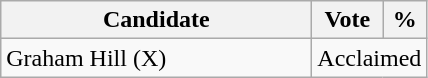<table class="wikitable">
<tr>
<th bgcolor="#DDDDFF" width="200px">Candidate</th>
<th bgcolor="#DDDDFF">Vote</th>
<th bgcolor="#DDDDFF">%</th>
</tr>
<tr>
<td>Graham Hill (X)</td>
<td colspan="2">Acclaimed</td>
</tr>
</table>
